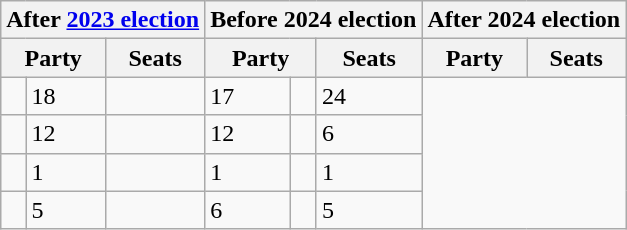<table class="wikitable">
<tr>
<th colspan="3">After <a href='#'>2023 election</a></th>
<th colspan="3">Before 2024 election</th>
<th colspan="3">After 2024 election</th>
</tr>
<tr>
<th colspan="2">Party</th>
<th>Seats</th>
<th colspan="2">Party</th>
<th>Seats</th>
<th colspan="2">Party</th>
<th>Seats</th>
</tr>
<tr>
<td></td>
<td>18</td>
<td></td>
<td>17</td>
<td></td>
<td>24</td>
</tr>
<tr>
<td></td>
<td>12</td>
<td></td>
<td>12</td>
<td></td>
<td>6</td>
</tr>
<tr>
<td></td>
<td>1</td>
<td></td>
<td>1</td>
<td></td>
<td>1</td>
</tr>
<tr>
<td></td>
<td>5</td>
<td></td>
<td>6</td>
<td></td>
<td>5</td>
</tr>
</table>
